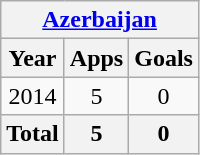<table class="wikitable" style="text-align:center">
<tr>
<th colspan=3><a href='#'>Azerbaijan</a></th>
</tr>
<tr>
<th>Year</th>
<th>Apps</th>
<th>Goals</th>
</tr>
<tr>
<td>2014</td>
<td>5</td>
<td>0</td>
</tr>
<tr>
<th>Total</th>
<th>5</th>
<th>0</th>
</tr>
</table>
